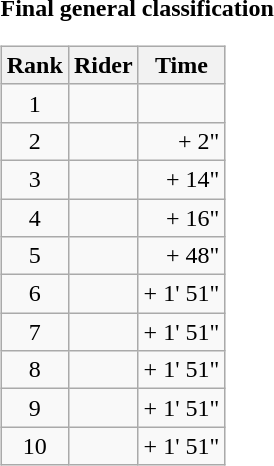<table>
<tr>
<td><strong>Final general classification</strong><br><table class="wikitable">
<tr>
<th scope="col">Rank</th>
<th scope="col">Rider</th>
<th scope="col">Time</th>
</tr>
<tr>
<td style="text-align:center;">1</td>
<td></td>
<td style="text-align:right;"></td>
</tr>
<tr>
<td style="text-align:center;">2</td>
<td></td>
<td style="text-align:right;">+ 2"</td>
</tr>
<tr>
<td style="text-align:center;">3</td>
<td></td>
<td style="text-align:right;">+ 14"</td>
</tr>
<tr>
<td style="text-align:center;">4</td>
<td></td>
<td style="text-align:right;">+ 16"</td>
</tr>
<tr>
<td style="text-align:center;">5</td>
<td></td>
<td style="text-align:right;">+ 48"</td>
</tr>
<tr>
<td style="text-align:center;">6</td>
<td></td>
<td style="text-align:right;">+ 1' 51"</td>
</tr>
<tr>
<td style="text-align:center;">7</td>
<td></td>
<td style="text-align:right;">+ 1' 51"</td>
</tr>
<tr>
<td style="text-align:center;">8</td>
<td></td>
<td style="text-align:right;">+ 1' 51"</td>
</tr>
<tr>
<td style="text-align:center;">9</td>
<td></td>
<td style="text-align:right;">+ 1' 51"</td>
</tr>
<tr>
<td style="text-align:center;">10</td>
<td></td>
<td style="text-align:right;">+ 1' 51"</td>
</tr>
</table>
</td>
</tr>
</table>
